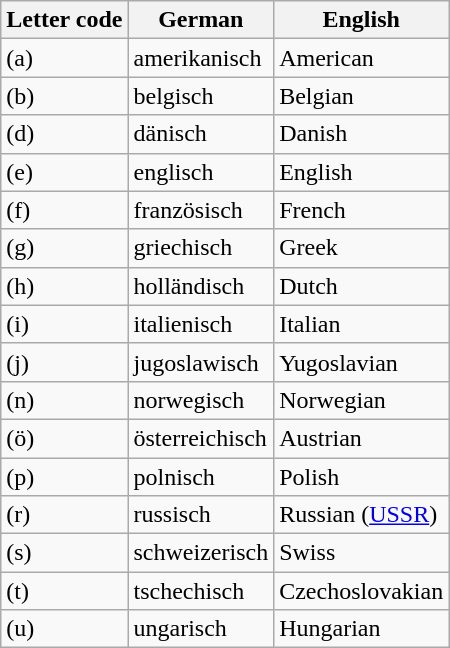<table class="wikitable sortable">
<tr>
<th>Letter code</th>
<th>German</th>
<th>English</th>
</tr>
<tr>
<td>(a)</td>
<td>amerikanisch</td>
<td>American</td>
</tr>
<tr>
<td>(b)</td>
<td>belgisch</td>
<td>Belgian</td>
</tr>
<tr>
<td>(d)</td>
<td>dänisch</td>
<td>Danish</td>
</tr>
<tr>
<td>(e)</td>
<td>englisch</td>
<td>English</td>
</tr>
<tr>
<td>(f)</td>
<td>französisch</td>
<td>French</td>
</tr>
<tr>
<td>(g)</td>
<td>griechisch</td>
<td>Greek</td>
</tr>
<tr>
<td>(h)</td>
<td>holländisch</td>
<td>Dutch</td>
</tr>
<tr>
<td>(i)</td>
<td>italienisch</td>
<td>Italian</td>
</tr>
<tr>
<td>(j)</td>
<td>jugoslawisch</td>
<td>Yugoslavian</td>
</tr>
<tr>
<td>(n)</td>
<td>norwegisch</td>
<td>Norwegian</td>
</tr>
<tr>
<td>(ö)</td>
<td>österreichisch</td>
<td>Austrian</td>
</tr>
<tr>
<td>(p)</td>
<td>polnisch</td>
<td>Polish</td>
</tr>
<tr>
<td>(r)</td>
<td>russisch</td>
<td>Russian (<a href='#'>USSR</a>)</td>
</tr>
<tr>
<td>(s)</td>
<td>schweizerisch</td>
<td>Swiss</td>
</tr>
<tr>
<td>(t)</td>
<td>tschechisch</td>
<td>Czechoslovakian</td>
</tr>
<tr>
<td>(u)</td>
<td>ungarisch</td>
<td>Hungarian</td>
</tr>
</table>
